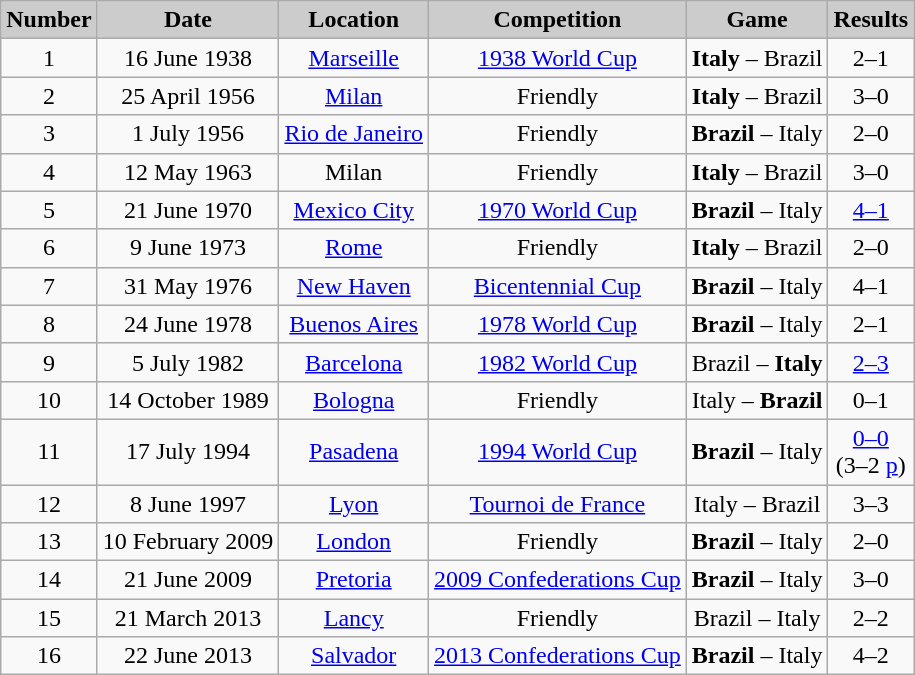<table class="wikitable" style="text-align: center;">
<tr bgcolor="#CCCCCC">
<td align="center"><strong>Number</strong></td>
<td align="center"><strong>Date</strong></td>
<td align="center"><strong>Location</strong></td>
<td align="center"><strong>Competition</strong></td>
<td align="center"><strong>Game</strong></td>
<td align="center"><strong>Results</strong></td>
</tr>
<tr align="center">
<td>1</td>
<td>16 June 1938</td>
<td>  <a href='#'>Marseille</a></td>
<td><a href='#'>1938 World Cup</a></td>
<td><strong>Italy</strong> – Brazil</td>
<td>2–1</td>
</tr>
<tr align="center">
<td>2</td>
<td>25 April 1956</td>
<td> <a href='#'>Milan</a></td>
<td>Friendly</td>
<td><strong>Italy</strong> – Brazil</td>
<td>3–0</td>
</tr>
<tr align="center">
<td>3</td>
<td>1 July 1956</td>
<td> <a href='#'>Rio de Janeiro</a></td>
<td>Friendly</td>
<td><strong>Brazil</strong> – Italy</td>
<td>2–0</td>
</tr>
<tr align="center">
<td>4</td>
<td>12 May 1963</td>
<td> Milan</td>
<td>Friendly</td>
<td><strong>Italy</strong> – Brazil</td>
<td>3–0</td>
</tr>
<tr align="center">
<td>5</td>
<td>21 June 1970</td>
<td> <a href='#'>Mexico City</a></td>
<td><a href='#'>1970 World Cup</a></td>
<td><strong>Brazil</strong> – Italy</td>
<td><a href='#'>4–1</a></td>
</tr>
<tr align="center">
<td>6</td>
<td>9 June 1973</td>
<td> <a href='#'>Rome</a></td>
<td>Friendly</td>
<td><strong>Italy</strong> – Brazil</td>
<td>2–0</td>
</tr>
<tr align="center">
<td>7</td>
<td>31 May 1976</td>
<td> <a href='#'>New Haven</a></td>
<td><a href='#'>Bicentennial Cup</a></td>
<td><strong>Brazil</strong> – Italy</td>
<td>4–1</td>
</tr>
<tr align="center">
<td>8</td>
<td>24 June 1978</td>
<td> <a href='#'>Buenos Aires</a></td>
<td><a href='#'>1978 World Cup</a></td>
<td><strong>Brazil</strong> – Italy</td>
<td>2–1</td>
</tr>
<tr align="center">
<td>9</td>
<td>5 July 1982</td>
<td> <a href='#'>Barcelona</a></td>
<td><a href='#'>1982 World Cup</a></td>
<td>Brazil – <strong>Italy</strong></td>
<td><a href='#'>2–3</a></td>
</tr>
<tr align="center">
<td>10</td>
<td>14 October 1989</td>
<td> <a href='#'>Bologna</a></td>
<td>Friendly</td>
<td>Italy – <strong>Brazil</strong></td>
<td>0–1</td>
</tr>
<tr align="center">
<td>11</td>
<td>17 July 1994</td>
<td> <a href='#'>Pasadena</a></td>
<td><a href='#'>1994 World Cup</a></td>
<td><strong>Brazil</strong> – Italy</td>
<td><a href='#'>0–0</a><br>(3–2 <a href='#'>p</a>)</td>
</tr>
<tr align="center">
<td>12</td>
<td>8 June 1997</td>
<td> <a href='#'>Lyon</a></td>
<td><a href='#'>Tournoi de France</a></td>
<td>Italy – Brazil</td>
<td>3–3</td>
</tr>
<tr align="center">
<td>13</td>
<td>10 February 2009</td>
<td> <a href='#'>London</a></td>
<td>Friendly</td>
<td><strong>Brazil</strong> – Italy</td>
<td>2–0</td>
</tr>
<tr align="center">
<td>14</td>
<td>21 June 2009</td>
<td> <a href='#'>Pretoria</a></td>
<td><a href='#'>2009 Confederations Cup</a></td>
<td><strong>Brazil</strong> – Italy</td>
<td>3–0</td>
</tr>
<tr align="center">
<td>15</td>
<td>21 March 2013</td>
<td> <a href='#'>Lancy</a></td>
<td>Friendly</td>
<td>Brazil – Italy</td>
<td>2–2</td>
</tr>
<tr align="center">
<td>16</td>
<td>22 June 2013</td>
<td> <a href='#'>Salvador</a></td>
<td><a href='#'>2013 Confederations Cup</a></td>
<td><strong>Brazil</strong> – Italy</td>
<td>4–2</td>
</tr>
</table>
